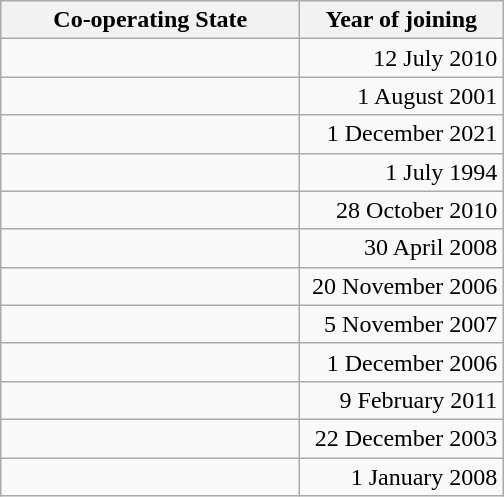<table class="sortable wikitable mw-collapsible mw-collapsed">
<tr>
<th style="width:12em;">Co-operating State</th>
<th style="width:8em;">Year of joining</th>
</tr>
<tr>
<td></td>
<td align="right">12 July 2010</td>
</tr>
<tr>
<td></td>
<td align="right">1 August 2001</td>
</tr>
<tr>
<td></td>
<td align="right">1 December 2021</td>
</tr>
<tr>
<td></td>
<td align="right">1 July 1994</td>
</tr>
<tr>
<td></td>
<td align="right">28 October 2010</td>
</tr>
<tr>
<td></td>
<td align="right">30 April 2008</td>
</tr>
<tr>
<td></td>
<td align="right">20 November 2006</td>
</tr>
<tr>
<td></td>
<td align="right">5 November 2007</td>
</tr>
<tr>
<td></td>
<td align="right">1 December 2006</td>
</tr>
<tr>
<td></td>
<td align="right">9 February 2011</td>
</tr>
<tr>
<td></td>
<td align="right">22 December 2003</td>
</tr>
<tr>
<td></td>
<td align="right">1 January 2008</td>
</tr>
</table>
